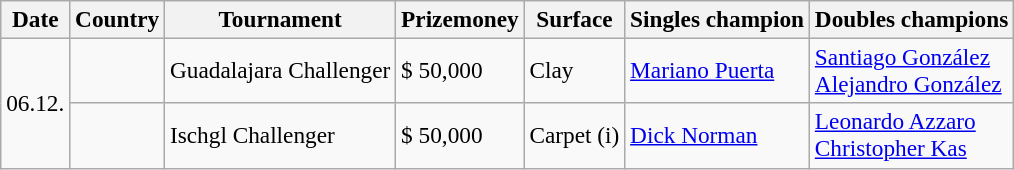<table class="sortable wikitable" style=font-size:97%>
<tr>
<th>Date</th>
<th>Country</th>
<th>Tournament</th>
<th>Prizemoney</th>
<th>Surface</th>
<th>Singles champion</th>
<th>Doubles champions</th>
</tr>
<tr>
<td rowspan="2">06.12.</td>
<td></td>
<td>Guadalajara Challenger</td>
<td>$ 50,000</td>
<td>Clay</td>
<td> <a href='#'>Mariano Puerta</a></td>
<td> <a href='#'>Santiago González</a> <br> <a href='#'>Alejandro González</a></td>
</tr>
<tr>
<td></td>
<td>Ischgl Challenger</td>
<td>$ 50,000</td>
<td>Carpet (i)</td>
<td> <a href='#'>Dick Norman</a></td>
<td> <a href='#'>Leonardo Azzaro</a><br> <a href='#'>Christopher Kas</a></td>
</tr>
</table>
